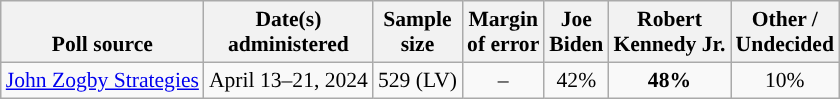<table class="wikitable sortable mw-datatable" style="font-size:90%;text-align:center;line-height:17px">
<tr valign=bottom>
<th>Poll source</th>
<th>Date(s)<br>administered</th>
<th>Sample<br>size</th>
<th>Margin<br>of error</th>
<th class="unsortable">Joe<br>Biden<br></th>
<th class="unsortable">Robert<br>Kennedy Jr.<br></th>
<th class="unsortable">Other /<br>Undecided</th>
</tr>
<tr>
<td style="text-align:left;"><a href='#'>John Zogby Strategies</a></td>
<td data-sort-value="2024-05-01">April 13–21, 2024</td>
<td>529 (LV)</td>
<td>–</td>
<td>42%</td>
<td style="background-color:"><strong>48%</strong></td>
<td>10%</td>
</tr>
</table>
